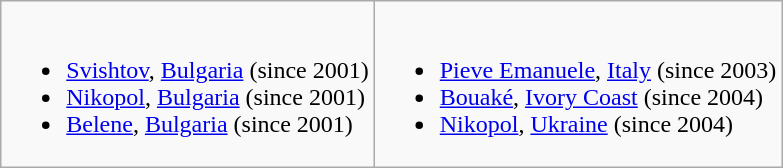<table class="wikitable">
<tr valign="top">
<td><br><ul><li> <a href='#'>Svishtov</a>, <a href='#'>Bulgaria</a> (since 2001)</li><li> <a href='#'>Nikopol</a>, <a href='#'>Bulgaria</a> (since 2001)</li><li> <a href='#'>Belene</a>, <a href='#'>Bulgaria</a> (since 2001)</li></ul></td>
<td><br><ul><li> <a href='#'>Pieve Emanuele</a>, <a href='#'>Italy</a> (since 2003)</li><li> <a href='#'>Bouaké</a>, <a href='#'>Ivory Coast</a> (since 2004)</li><li> <a href='#'>Nikopol</a>, <a href='#'>Ukraine</a> (since 2004)</li></ul></td>
</tr>
</table>
